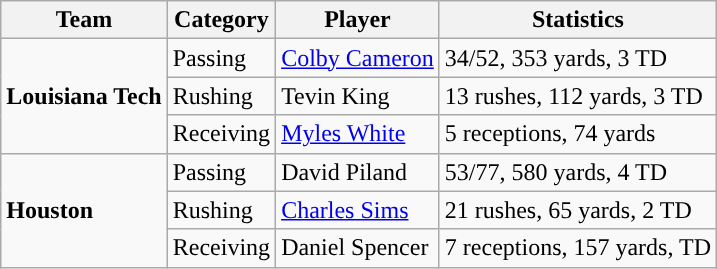<table class="wikitable" style="float: left;">
<tr>
<th>Team</th>
<th>Category</th>
<th>Player</th>
<th>Statistics</th>
</tr>
<tr>
<td rowspan=3><strong>Louisiana Tech</strong></td>
<td>Passing</td>
<td><a href='#'>Colby Cameron</a></td>
<td>34/52, 353 yards, 3 TD</td>
</tr>
<tr>
<td>Rushing</td>
<td>Tevin King</td>
<td>13 rushes, 112 yards, 3 TD</td>
</tr>
<tr>
<td>Receiving</td>
<td><a href='#'>Myles White</a></td>
<td>5 receptions, 74 yards</td>
</tr>
<tr>
<td rowspan=3><strong>Houston</strong></td>
<td>Passing</td>
<td>David Piland</td>
<td>53/77, 580 yards, 4 TD</td>
</tr>
<tr>
<td>Rushing</td>
<td><a href='#'>Charles Sims</a></td>
<td>21 rushes, 65 yards, 2 TD</td>
</tr>
<tr>
<td>Receiving</td>
<td>Daniel Spencer</td>
<td>7 receptions, 157 yards, TD</td>
</tr>
</table>
